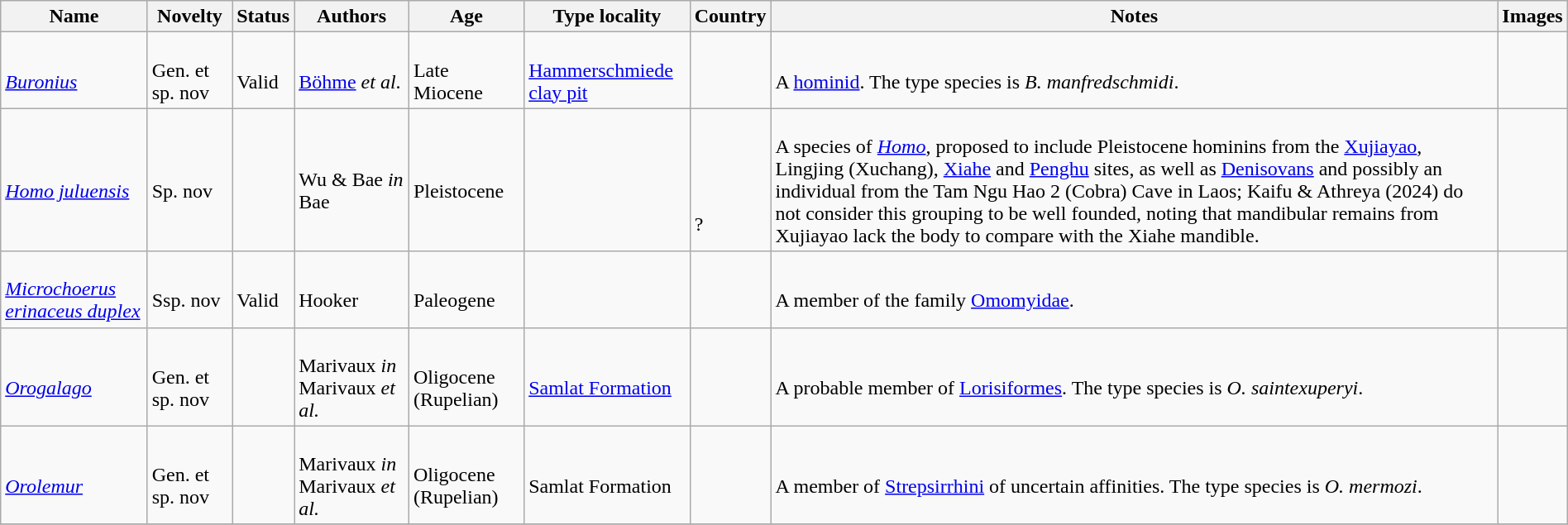<table class="wikitable sortable" align="center" width="100%">
<tr>
<th>Name</th>
<th>Novelty</th>
<th>Status</th>
<th>Authors</th>
<th>Age</th>
<th>Type locality</th>
<th>Country</th>
<th>Notes</th>
<th>Images</th>
</tr>
<tr>
<td><br><em><a href='#'>Buronius</a></em></td>
<td><br>Gen. et sp. nov</td>
<td><br>Valid</td>
<td><br><a href='#'>Böhme</a> <em>et al</em>.</td>
<td><br>Late Miocene</td>
<td><br><a href='#'>Hammerschmiede clay pit</a></td>
<td><br></td>
<td><br>A <a href='#'>hominid</a>. The type species is <em>B. manfredschmidi</em>.</td>
<td><br></td>
</tr>
<tr>
<td><br><em><a href='#'>Homo juluensis</a></em></td>
<td><br>Sp. nov</td>
<td></td>
<td><br>Wu & Bae <em>in</em> Bae</td>
<td><br>Pleistocene</td>
<td></td>
<td><br><br>
<br>
<br>
?</td>
<td><br>A species of <em><a href='#'>Homo</a></em>, proposed to include Pleistocene hominins from the <a href='#'>Xujiayao</a>, Lingjing (Xuchang), <a href='#'>Xiahe</a> and <a href='#'>Penghu</a> sites, as well as <a href='#'>Denisovans</a> and possibly an individual from the Tam Ngu Hao 2 (Cobra) Cave in Laos; Kaifu & Athreya (2024) do not consider this grouping to be well founded, noting that mandibular remains from Xujiayao lack the body to compare with the Xiahe mandible.</td>
<td></td>
</tr>
<tr>
<td><br><em><a href='#'>Microchoerus erinaceus duplex</a></em></td>
<td><br>Ssp. nov</td>
<td><br>Valid</td>
<td><br>Hooker</td>
<td><br>Paleogene</td>
<td></td>
<td><br></td>
<td><br>A member of the family <a href='#'>Omomyidae</a>.</td>
<td></td>
</tr>
<tr>
<td><br><em><a href='#'>Orogalago</a></em></td>
<td><br>Gen. et sp. nov</td>
<td></td>
<td><br>Marivaux <em>in</em> Marivaux <em>et al.</em></td>
<td><br>Oligocene (Rupelian)</td>
<td><br><a href='#'>Samlat Formation</a></td>
<td><br></td>
<td><br>A probable member of <a href='#'>Lorisiformes</a>. The type species is <em>O. saintexuperyi</em>.</td>
<td></td>
</tr>
<tr>
<td><br><em><a href='#'>Orolemur</a></em></td>
<td><br>Gen. et sp. nov</td>
<td></td>
<td><br>Marivaux <em>in</em> Marivaux <em>et al.</em></td>
<td><br>Oligocene (Rupelian)</td>
<td><br>Samlat Formation</td>
<td><br></td>
<td><br>A member of <a href='#'>Strepsirrhini</a> of uncertain affinities. The type species is <em>O. mermozi</em>.</td>
<td></td>
</tr>
<tr>
</tr>
</table>
